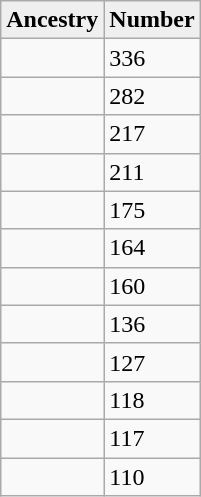<table style="float: center;" class="wikitable">
<tr>
<th style="background:#efefef;">Ancestry</th>
<th style="background:#efefef;">Number</th>
</tr>
<tr>
<td></td>
<td>336</td>
</tr>
<tr>
<td></td>
<td>282</td>
</tr>
<tr>
<td></td>
<td>217</td>
</tr>
<tr>
<td></td>
<td>211</td>
</tr>
<tr>
<td></td>
<td>175</td>
</tr>
<tr>
<td></td>
<td>164</td>
</tr>
<tr>
<td></td>
<td>160</td>
</tr>
<tr>
<td></td>
<td>136</td>
</tr>
<tr>
<td></td>
<td>127</td>
</tr>
<tr>
<td></td>
<td>118</td>
</tr>
<tr>
<td></td>
<td>117</td>
</tr>
<tr>
<td></td>
<td>110</td>
</tr>
</table>
